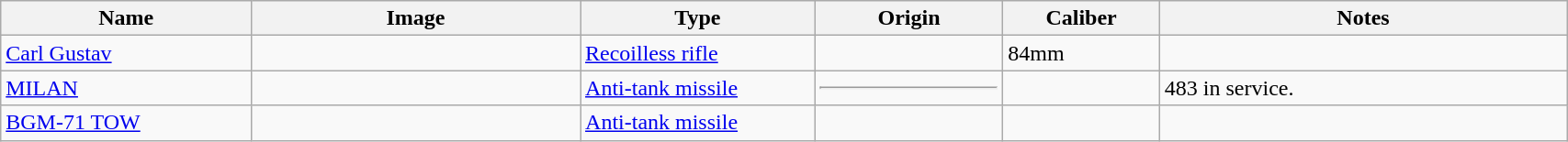<table class="wikitable" style="width:90%;">
<tr>
<th width=16%>Name</th>
<th width=21%>Image</th>
<th width=15%>Type</th>
<th width=12%>Origin</th>
<th width=10%>Caliber</th>
<th width=26%>Notes</th>
</tr>
<tr>
<td><a href='#'>Carl Gustav</a></td>
<td></td>
<td><a href='#'>Recoilless rifle</a></td>
<td></td>
<td>84mm</td>
<td></td>
</tr>
<tr>
<td><a href='#'>MILAN</a></td>
<td></td>
<td><a href='#'>Anti-tank missile</a></td>
<td><hr></td>
<td></td>
<td>483 in service.</td>
</tr>
<tr>
<td><a href='#'>BGM-71 TOW</a></td>
<td></td>
<td><a href='#'>Anti-tank missile</a></td>
<td></td>
<td></td>
<td></td>
</tr>
</table>
